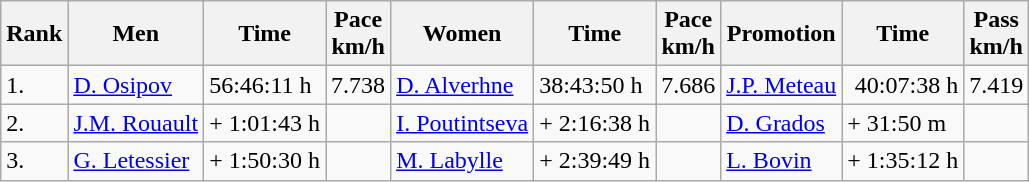<table class="wikitable sortable" BORDER="1" CELLSPACING="0">
<tr ---->
<th>Rank</th>
<th>Men</th>
<th>Time</th>
<th>Pace <br> km/h</th>
<th>Women</th>
<th>Time</th>
<th>Pace <br> km/h</th>
<th>Promotion</th>
<th>Time</th>
<th>Pass<br> km/h</th>
</tr>
<tr ---->
<td>1.</td>
<td> <a href='#'>D. Osipov</a></td>
<td>56:46:11 h</td>
<td style="text-align: center;">7.738</td>
<td> <a href='#'>D. Alverhne</a></td>
<td>38:43:50 h</td>
<td style="text-align: center;">7.686</td>
<td> <a href='#'>J.P. Meteau</a></td>
<td align="right">40:07:38 h</td>
<td style="text-align: center;">7.419</td>
</tr>
<tr>
<td>2.</td>
<td> <a href='#'>J.M. Rouault</a></td>
<td>+ 1:01:43 h</td>
<td></td>
<td> <a href='#'>I. Poutintseva</a></td>
<td>+ 2:16:38 h</td>
<td></td>
<td> <a href='#'>D. Grados</a></td>
<td>+ 31:50 m</td>
<td></td>
</tr>
<tr>
<td>3.</td>
<td> <a href='#'>G. Letessier</a></td>
<td>+ 1:50:30 h</td>
<td></td>
<td> <a href='#'>M. Labylle</a></td>
<td>+ 2:39:49 h</td>
<td></td>
<td> <a href='#'>L. Bovin</a></td>
<td>+ 1:35:12 h</td>
<td></td>
</tr>
</table>
